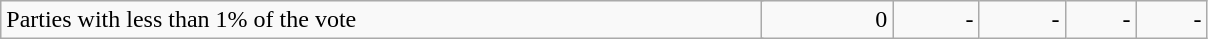<table class="wikitable collapsible collapsed" style="text-align:right; border:0px; margin-top:-1px; margin-bottom:0;">
<tr>
<th style="text-align:left; font-weight:normal; background:#F9F9F9" width=500px colspan=2>Parties with less than 1% of the vote</th>
<td width=80>0</td>
<td width=50>-</td>
<td width=50>-</td>
<td width=40>-</td>
<td width=40>-</td>
</tr>
</table>
